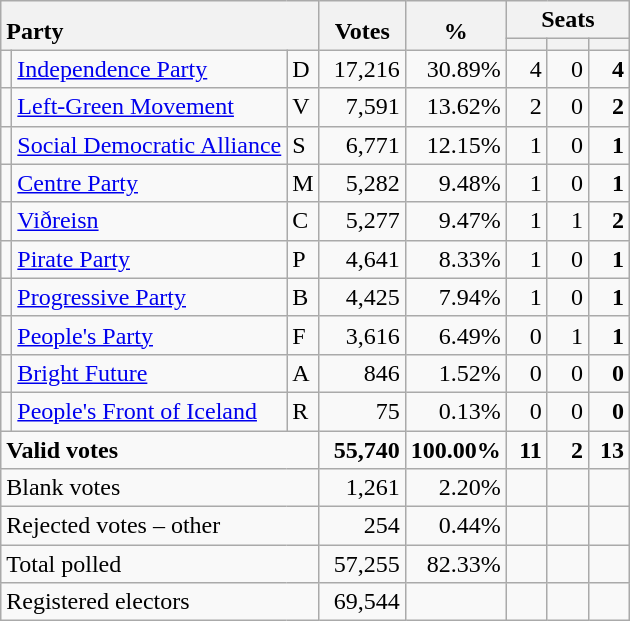<table class="wikitable" border="1" style="text-align:right;">
<tr>
<th style="text-align:left;" valign=bottom rowspan=2 colspan=3>Party</th>
<th align=center valign=bottom rowspan=2 width="50">Votes</th>
<th align=center valign=bottom rowspan=2 width="50">%</th>
<th colspan=3>Seats</th>
</tr>
<tr>
<th align=center valign=bottom width="20"><small></small></th>
<th align=center valign=bottom width="20"><small><a href='#'></a></small></th>
<th align=center valign=bottom width="20"><small></small></th>
</tr>
<tr>
<td></td>
<td align=left><a href='#'>Independence Party</a></td>
<td align=left>D</td>
<td>17,216</td>
<td>30.89%</td>
<td>4</td>
<td>0</td>
<td><strong>4</strong></td>
</tr>
<tr>
<td></td>
<td align=left><a href='#'>Left-Green Movement</a></td>
<td align=left>V</td>
<td>7,591</td>
<td>13.62%</td>
<td>2</td>
<td>0</td>
<td><strong>2</strong></td>
</tr>
<tr>
<td></td>
<td align=left style="white-space: nowrap;"><a href='#'>Social Democratic Alliance</a></td>
<td align=left>S</td>
<td>6,771</td>
<td>12.15%</td>
<td>1</td>
<td>0</td>
<td><strong>1</strong></td>
</tr>
<tr>
<td></td>
<td align=left><a href='#'>Centre Party</a></td>
<td align=left>M</td>
<td>5,282</td>
<td>9.48%</td>
<td>1</td>
<td>0</td>
<td><strong>1</strong></td>
</tr>
<tr>
<td></td>
<td align=left><a href='#'>Viðreisn</a></td>
<td align=left>C</td>
<td>5,277</td>
<td>9.47%</td>
<td>1</td>
<td>1</td>
<td><strong>2</strong></td>
</tr>
<tr>
<td></td>
<td align=left><a href='#'>Pirate Party</a></td>
<td align=left>P</td>
<td>4,641</td>
<td>8.33%</td>
<td>1</td>
<td>0</td>
<td><strong>1</strong></td>
</tr>
<tr>
<td></td>
<td align=left><a href='#'>Progressive Party</a></td>
<td align=left>B</td>
<td>4,425</td>
<td>7.94%</td>
<td>1</td>
<td>0</td>
<td><strong>1</strong></td>
</tr>
<tr>
<td></td>
<td align=left><a href='#'>People's Party</a></td>
<td align=left>F</td>
<td>3,616</td>
<td>6.49%</td>
<td>0</td>
<td>1</td>
<td><strong>1</strong></td>
</tr>
<tr>
<td></td>
<td align=left><a href='#'>Bright Future</a></td>
<td align=left>A</td>
<td>846</td>
<td>1.52%</td>
<td>0</td>
<td>0</td>
<td><strong>0</strong></td>
</tr>
<tr>
<td></td>
<td align=left><a href='#'>People's Front of Iceland</a></td>
<td align=left>R</td>
<td>75</td>
<td>0.13%</td>
<td>0</td>
<td>0</td>
<td><strong>0</strong></td>
</tr>
<tr style="font-weight:bold">
<td align=left colspan=3>Valid votes</td>
<td>55,740</td>
<td>100.00%</td>
<td>11</td>
<td>2</td>
<td>13</td>
</tr>
<tr>
<td align=left colspan=3>Blank votes</td>
<td>1,261</td>
<td>2.20%</td>
<td></td>
<td></td>
<td></td>
</tr>
<tr>
<td align=left colspan=3>Rejected votes – other</td>
<td>254</td>
<td>0.44%</td>
<td></td>
<td></td>
<td></td>
</tr>
<tr>
<td align=left colspan=3>Total polled</td>
<td>57,255</td>
<td>82.33%</td>
<td></td>
<td></td>
<td></td>
</tr>
<tr>
<td align=left colspan=3>Registered electors</td>
<td>69,544</td>
<td></td>
<td></td>
<td></td>
<td></td>
</tr>
</table>
